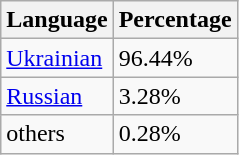<table class="wikitable">
<tr>
<th>Language</th>
<th>Percentage</th>
</tr>
<tr>
<td><a href='#'>Ukrainian</a></td>
<td>96.44%</td>
</tr>
<tr>
<td><a href='#'>Russian</a></td>
<td>3.28%</td>
</tr>
<tr>
<td>others</td>
<td>0.28%</td>
</tr>
</table>
